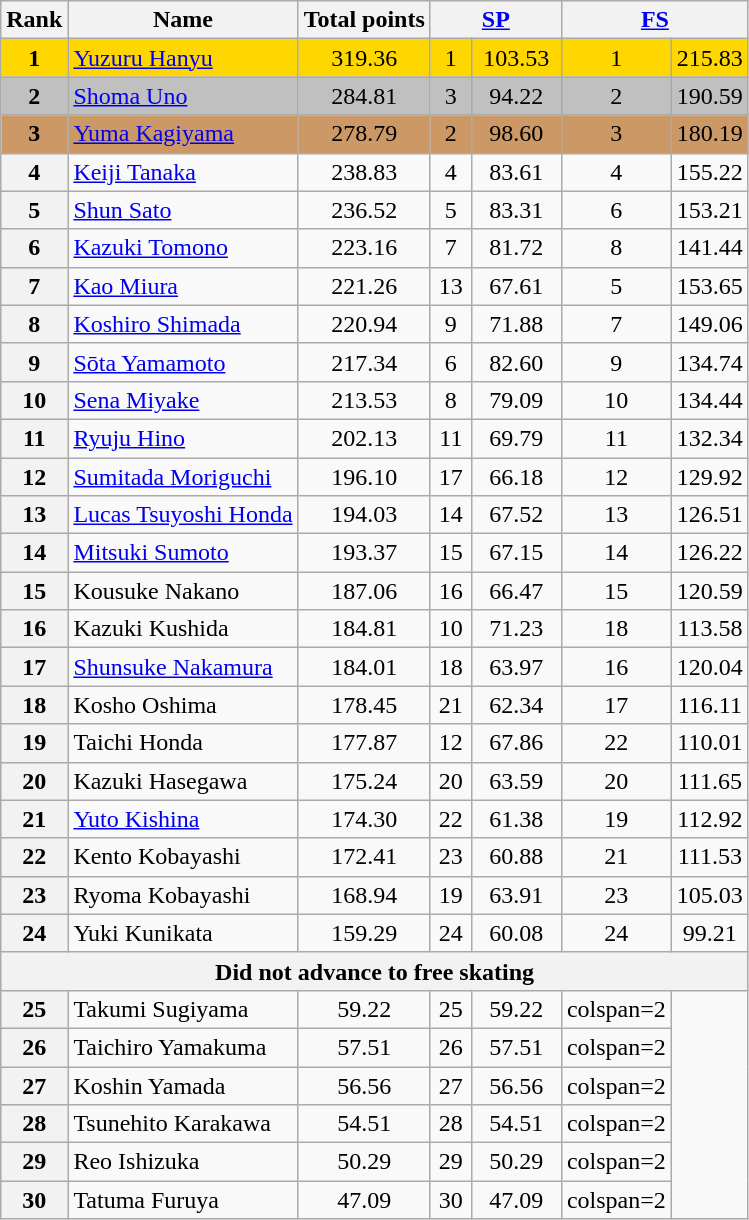<table class="wikitable sortable">
<tr>
<th>Rank</th>
<th>Name</th>
<th>Total points</th>
<th colspan="2" width="80px"><a href='#'>SP</a></th>
<th colspan="2" width="80px"><a href='#'>FS</a></th>
</tr>
<tr bgcolor="gold">
<td align="center"><strong>1</strong></td>
<td><a href='#'>Yuzuru Hanyu</a></td>
<td align="center">319.36</td>
<td align="center">1</td>
<td align="center">103.53</td>
<td align="center">1</td>
<td align="center">215.83</td>
</tr>
<tr bgcolor="silver">
<td align="center"><strong>2</strong></td>
<td><a href='#'>Shoma Uno</a></td>
<td align="center">284.81</td>
<td align="center">3</td>
<td align="center">94.22</td>
<td align="center">2</td>
<td align="center">190.59</td>
</tr>
<tr bgcolor="cc9966">
<td align="center"><strong>3</strong></td>
<td><a href='#'>Yuma Kagiyama</a></td>
<td align="center">278.79</td>
<td align="center">2</td>
<td align="center">98.60</td>
<td align="center">3</td>
<td align="center">180.19</td>
</tr>
<tr>
<th>4</th>
<td><a href='#'>Keiji Tanaka</a></td>
<td align="center">238.83</td>
<td align="center">4</td>
<td align="center">83.61</td>
<td align="center">4</td>
<td align="center">155.22</td>
</tr>
<tr>
<th>5</th>
<td><a href='#'>Shun Sato</a></td>
<td align="center">236.52</td>
<td align="center">5</td>
<td align="center">83.31</td>
<td align="center">6</td>
<td align="center">153.21</td>
</tr>
<tr>
<th>6</th>
<td><a href='#'>Kazuki Tomono</a></td>
<td align="center">223.16</td>
<td align="center">7</td>
<td align="center">81.72</td>
<td align="center">8</td>
<td align="center">141.44</td>
</tr>
<tr>
<th>7</th>
<td><a href='#'>Kao Miura</a></td>
<td align="center">221.26</td>
<td align="center">13</td>
<td align="center">67.61</td>
<td align="center">5</td>
<td align="center">153.65</td>
</tr>
<tr>
<th>8</th>
<td><a href='#'>Koshiro Shimada</a></td>
<td align="center">220.94</td>
<td align="center">9</td>
<td align="center">71.88</td>
<td align="center">7</td>
<td align="center">149.06</td>
</tr>
<tr>
<th>9</th>
<td><a href='#'>Sōta Yamamoto</a></td>
<td align="center">217.34</td>
<td align="center">6</td>
<td align="center">82.60</td>
<td align="center">9</td>
<td align="center">134.74</td>
</tr>
<tr>
<th>10</th>
<td><a href='#'>Sena Miyake</a></td>
<td align="center">213.53</td>
<td align="center">8</td>
<td align="center">79.09</td>
<td align="center">10</td>
<td align="center">134.44</td>
</tr>
<tr>
<th>11</th>
<td><a href='#'>Ryuju Hino</a></td>
<td align="center">202.13</td>
<td align="center">11</td>
<td align="center">69.79</td>
<td align="center">11</td>
<td align="center">132.34</td>
</tr>
<tr>
<th>12</th>
<td><a href='#'>Sumitada Moriguchi</a></td>
<td align="center">196.10</td>
<td align="center">17</td>
<td align="center">66.18</td>
<td align="center">12</td>
<td align="center">129.92</td>
</tr>
<tr>
<th>13</th>
<td><a href='#'>Lucas Tsuyoshi Honda</a></td>
<td align="center">194.03</td>
<td align="center">14</td>
<td align="center">67.52</td>
<td align="center">13</td>
<td align="center">126.51</td>
</tr>
<tr>
<th>14</th>
<td><a href='#'>Mitsuki Sumoto</a></td>
<td align="center">193.37</td>
<td align="center">15</td>
<td align="center">67.15</td>
<td align="center">14</td>
<td align="center">126.22</td>
</tr>
<tr>
<th>15</th>
<td>Kousuke Nakano</td>
<td align="center">187.06</td>
<td align="center">16</td>
<td align="center">66.47</td>
<td align="center">15</td>
<td align="center">120.59</td>
</tr>
<tr>
<th>16</th>
<td>Kazuki Kushida</td>
<td align="center">184.81</td>
<td align="center">10</td>
<td align="center">71.23</td>
<td align="center">18</td>
<td align="center">113.58</td>
</tr>
<tr>
<th>17</th>
<td><a href='#'>Shunsuke Nakamura</a></td>
<td align="center">184.01</td>
<td align="center">18</td>
<td align="center">63.97</td>
<td align="center">16</td>
<td align="center">120.04</td>
</tr>
<tr>
<th>18</th>
<td>Kosho Oshima</td>
<td align="center">178.45</td>
<td align="center">21</td>
<td align="center">62.34</td>
<td align="center">17</td>
<td align="center">116.11</td>
</tr>
<tr>
<th>19</th>
<td>Taichi Honda</td>
<td align="center">177.87</td>
<td align="center">12</td>
<td align="center">67.86</td>
<td align="center">22</td>
<td align="center">110.01</td>
</tr>
<tr>
<th>20</th>
<td>Kazuki Hasegawa</td>
<td align="center">175.24</td>
<td align="center">20</td>
<td align="center">63.59</td>
<td align="center">20</td>
<td align="center">111.65</td>
</tr>
<tr>
<th>21</th>
<td><a href='#'>Yuto Kishina</a></td>
<td align="center">174.30</td>
<td align="center">22</td>
<td align="center">61.38</td>
<td align="center">19</td>
<td align="center">112.92</td>
</tr>
<tr>
<th>22</th>
<td>Kento Kobayashi</td>
<td align="center">172.41</td>
<td align="center">23</td>
<td align="center">60.88</td>
<td align="center">21</td>
<td align="center">111.53</td>
</tr>
<tr>
<th>23</th>
<td>Ryoma Kobayashi</td>
<td align="center">168.94</td>
<td align="center">19</td>
<td align="center">63.91</td>
<td align="center">23</td>
<td align="center">105.03</td>
</tr>
<tr>
<th>24</th>
<td>Yuki Kunikata</td>
<td align="center">159.29</td>
<td align="center">24</td>
<td align="center">60.08</td>
<td align="center">24</td>
<td align="center">99.21</td>
</tr>
<tr>
<th colspan=8>Did not advance to free skating</th>
</tr>
<tr>
<th>25</th>
<td>Takumi Sugiyama</td>
<td align="center">59.22</td>
<td align="center">25</td>
<td align="center">59.22</td>
<td>colspan=2 </td>
</tr>
<tr>
<th>26</th>
<td>Taichiro Yamakuma</td>
<td align="center">57.51</td>
<td align="center">26</td>
<td align="center">57.51</td>
<td>colspan=2 </td>
</tr>
<tr>
<th>27</th>
<td>Koshin Yamada</td>
<td align="center">56.56</td>
<td align="center">27</td>
<td align="center">56.56</td>
<td>colspan=2 </td>
</tr>
<tr>
<th>28</th>
<td>Tsunehito Karakawa</td>
<td align="center">54.51</td>
<td align="center">28</td>
<td align="center">54.51</td>
<td>colspan=2 </td>
</tr>
<tr>
<th>29</th>
<td>Reo Ishizuka</td>
<td align="center">50.29</td>
<td align="center">29</td>
<td align="center">50.29</td>
<td>colspan=2 </td>
</tr>
<tr>
<th>30</th>
<td>Tatuma Furuya</td>
<td align="center">47.09</td>
<td align="center">30</td>
<td align="center">47.09</td>
<td>colspan=2 </td>
</tr>
</table>
